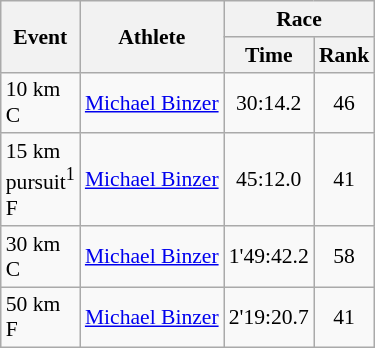<table class="wikitable" border="1" style="font-size:90%">
<tr>
<th rowspan=2>Event</th>
<th rowspan=2>Athlete</th>
<th colspan=2>Race</th>
</tr>
<tr>
<th>Time</th>
<th>Rank</th>
</tr>
<tr>
<td>10 km <br> C</td>
<td><a href='#'>Michael Binzer</a></td>
<td align=center>30:14.2</td>
<td align=center>46</td>
</tr>
<tr>
<td>15 km <br> pursuit<sup>1</sup> <br> F</td>
<td><a href='#'>Michael Binzer</a></td>
<td align=center>45:12.0</td>
<td align=center>41</td>
</tr>
<tr>
<td>30 km <br> C</td>
<td><a href='#'>Michael Binzer</a></td>
<td align=center>1'49:42.2</td>
<td align=center>58</td>
</tr>
<tr>
<td>50 km <br> F</td>
<td><a href='#'>Michael Binzer</a></td>
<td align=center>2'19:20.7</td>
<td align=center>41</td>
</tr>
</table>
